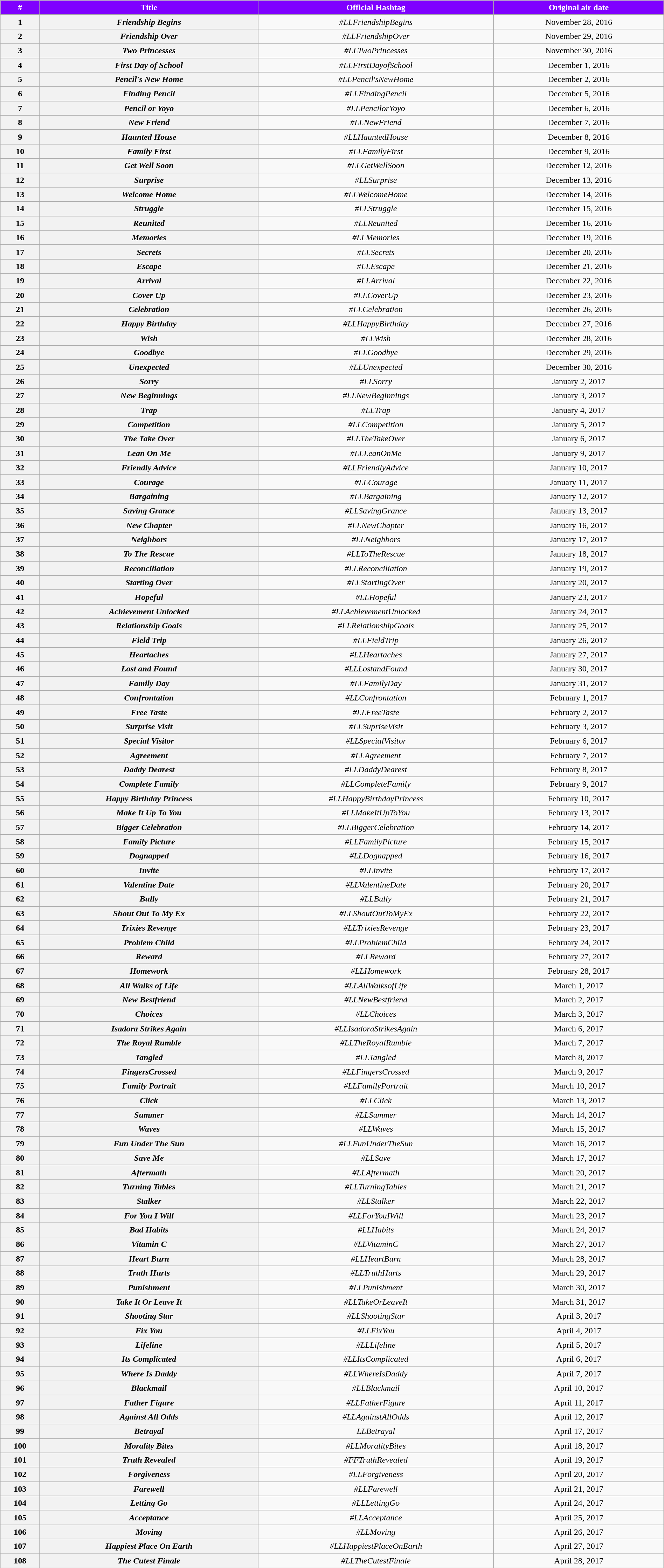<table class="wikitable" style="text-align:center; font-size:100%; line-height:20px;" width="100%">
<tr>
<th style="background:#7F00FF; color:#ffffff">#</th>
<th style="background:#7F00FF; color:#ffffff">Title</th>
<th style="background:#7F00FF; color:#ffffff">Official Hashtag</th>
<th style="background:#7F00FF; color:#ffffff">Original air date</th>
</tr>
<tr>
<th>1</th>
<th><em>Friendship Begins</em></th>
<td><em>#LLFriendshipBegins</em></td>
<td>November 28, 2016</td>
</tr>
<tr>
<th>2</th>
<th><em>Friendship Over</em></th>
<td><em>#LLFriendshipOver</em></td>
<td>November 29, 2016</td>
</tr>
<tr>
<th>3</th>
<th><em>Two Princesses</em></th>
<td><em>#LLTwoPrincesses</em></td>
<td>November 30, 2016</td>
</tr>
<tr>
<th>4</th>
<th><em>First Day of School</em></th>
<td><em>#LLFirstDayofSchool</em></td>
<td>December 1, 2016</td>
</tr>
<tr>
<th>5</th>
<th><em>Pencil's New Home</em></th>
<td><em>#LLPencil'sNewHome</em></td>
<td>December 2, 2016</td>
</tr>
<tr>
<th>6</th>
<th><em>Finding Pencil</em></th>
<td><em>#LLFindingPencil</em></td>
<td>December 5, 2016</td>
</tr>
<tr>
<th>7</th>
<th><em>Pencil or Yoyo</em></th>
<td><em>#LLPencilorYoyo</em></td>
<td>December 6, 2016</td>
</tr>
<tr>
<th>8</th>
<th><em>New Friend</em></th>
<td><em>#LLNewFriend</em></td>
<td>December 7, 2016</td>
</tr>
<tr>
<th>9</th>
<th><em>Haunted House</em></th>
<td><em>#LLHauntedHouse</em></td>
<td>December 8, 2016</td>
</tr>
<tr>
<th>10</th>
<th><em>Family First</em></th>
<td><em>#LLFamilyFirst</em></td>
<td>December 9, 2016</td>
</tr>
<tr>
<th>11</th>
<th><em>Get Well Soon</em></th>
<td><em>#LLGetWellSoon</em></td>
<td>December 12, 2016</td>
</tr>
<tr>
<th>12</th>
<th><em>Surprise</em></th>
<td><em>#LLSurprise</em></td>
<td>December 13, 2016</td>
</tr>
<tr>
<th>13</th>
<th><em>Welcome Home</em></th>
<td><em>#LLWelcomeHome</em></td>
<td>December 14, 2016</td>
</tr>
<tr>
<th>14</th>
<th><em>Struggle</em></th>
<td><em>#LLStruggle</em></td>
<td>December 15, 2016</td>
</tr>
<tr>
<th>15</th>
<th><em>Reunited</em></th>
<td><em>#LLReunited</em></td>
<td>December 16, 2016</td>
</tr>
<tr>
<th>16</th>
<th><em>Memories</em></th>
<td><em>#LLMemories</em></td>
<td>December 19, 2016</td>
</tr>
<tr>
<th>17</th>
<th><em>Secrets</em></th>
<td><em>#LLSecrets</em></td>
<td>December 20, 2016</td>
</tr>
<tr>
<th>18</th>
<th><em>Escape</em></th>
<td><em>#LLEscape</em></td>
<td>December 21, 2016</td>
</tr>
<tr>
<th>19</th>
<th><em>Arrival</em></th>
<td><em>#LLArrival</em></td>
<td>December 22, 2016</td>
</tr>
<tr>
<th>20</th>
<th><em>Cover Up</em></th>
<td><em>#LLCoverUp</em></td>
<td>December 23, 2016</td>
</tr>
<tr>
<th>21</th>
<th><em>Celebration</em></th>
<td><em>#LLCelebration</em></td>
<td>December 26, 2016</td>
</tr>
<tr>
<th>22</th>
<th><em>Happy Birthday</em></th>
<td><em>#LLHappyBirthday</em></td>
<td>December 27, 2016</td>
</tr>
<tr>
<th>23</th>
<th><em>Wish</em></th>
<td><em>#LLWish</em></td>
<td>December 28, 2016</td>
</tr>
<tr>
<th>24</th>
<th><em>Goodbye</em></th>
<td><em>#LLGoodbye</em></td>
<td>December 29, 2016</td>
</tr>
<tr>
<th>25</th>
<th><em>Unexpected</em></th>
<td><em>#LLUnexpected</em></td>
<td>December 30, 2016</td>
</tr>
<tr>
<th>26</th>
<th><em>Sorry</em></th>
<td><em>#LLSorry</em></td>
<td>January 2, 2017</td>
</tr>
<tr>
<th>27</th>
<th><em>New Beginnings</em></th>
<td><em>#LLNewBeginnings</em></td>
<td>January 3, 2017</td>
</tr>
<tr>
<th>28</th>
<th><em>Trap</em></th>
<td><em>#LLTrap</em></td>
<td>January 4, 2017</td>
</tr>
<tr>
<th>29</th>
<th><em>Competition</em></th>
<td><em>#LLCompetition</em></td>
<td>January 5, 2017</td>
</tr>
<tr>
<th>30</th>
<th><em>The Take Over</em></th>
<td><em>#LLTheTakeOver</em></td>
<td>January 6, 2017</td>
</tr>
<tr>
<th>31</th>
<th><em>Lean On Me</em></th>
<td><em>#LLLeanOnMe</em></td>
<td>January 9, 2017</td>
</tr>
<tr>
<th>32</th>
<th><em>Friendly Advice</em></th>
<td><em>#LLFriendlyAdvice</em></td>
<td>January 10, 2017</td>
</tr>
<tr>
<th>33</th>
<th><em>Courage</em></th>
<td><em>#LLCourage</em></td>
<td>January 11, 2017</td>
</tr>
<tr>
<th>34</th>
<th><em>Bargaining</em></th>
<td><em>#LLBargaining</em></td>
<td>January 12, 2017</td>
</tr>
<tr>
<th>35</th>
<th><em>Saving Grance</em></th>
<td><em>#LLSavingGrance</em></td>
<td>January 13, 2017</td>
</tr>
<tr>
<th>36</th>
<th><em>New Chapter</em></th>
<td><em>#LLNewChapter</em></td>
<td>January 16, 2017</td>
</tr>
<tr>
<th>37</th>
<th><em>Neighbors</em></th>
<td><em>#LLNeighbors</em></td>
<td>January 17, 2017</td>
</tr>
<tr>
<th>38</th>
<th><em>To The Rescue</em></th>
<td><em>#LLToTheRescue</em></td>
<td>January 18, 2017</td>
</tr>
<tr>
<th>39</th>
<th><em>Reconciliation</em></th>
<td><em>#LLReconciliation</em></td>
<td>January 19, 2017</td>
</tr>
<tr>
<th>40</th>
<th><em>Starting Over</em></th>
<td><em>#LLStartingOver</em></td>
<td>January 20, 2017</td>
</tr>
<tr>
<th>41</th>
<th><em>Hopeful</em></th>
<td><em>#LLHopeful</em></td>
<td>January 23, 2017</td>
</tr>
<tr>
<th>42</th>
<th><em>Achievement Unlocked</em></th>
<td><em>#LLAchievementUnlocked</em></td>
<td>January 24, 2017</td>
</tr>
<tr>
<th>43</th>
<th><em>Relationship Goals</em></th>
<td><em>#LLRelationshipGoals</em></td>
<td>January 25, 2017</td>
</tr>
<tr>
<th>44</th>
<th><em>Field Trip</em></th>
<td><em>#LLFieldTrip</em></td>
<td>January 26, 2017</td>
</tr>
<tr>
<th>45</th>
<th><em>Heartaches</em></th>
<td><em>#LLHeartaches</em></td>
<td>January 27, 2017</td>
</tr>
<tr>
<th>46</th>
<th><em>Lost and Found</em></th>
<td><em>#LLLostandFound</em></td>
<td>January 30, 2017</td>
</tr>
<tr>
<th>47</th>
<th><em>Family Day</em></th>
<td><em>#LLFamilyDay</em></td>
<td>January 31, 2017</td>
</tr>
<tr>
<th>48</th>
<th><em>Confrontation</em></th>
<td><em>#LLConfrontation</em></td>
<td>February 1, 2017</td>
</tr>
<tr>
<th>49</th>
<th><em>Free Taste</em></th>
<td><em>#LLFreeTaste</em></td>
<td>February 2, 2017</td>
</tr>
<tr>
<th>50</th>
<th><em>Surprise Visit</em></th>
<td><em>#LLSupriseVisit</em></td>
<td>February 3, 2017</td>
</tr>
<tr>
<th>51</th>
<th><em>Special Visitor</em></th>
<td><em>#LLSpecialVisitor</em></td>
<td>February 6, 2017</td>
</tr>
<tr>
<th>52</th>
<th><em>Agreement</em></th>
<td><em>#LLAgreement</em></td>
<td>February 7, 2017</td>
</tr>
<tr>
<th>53</th>
<th><em>Daddy Dearest</em></th>
<td><em>#LLDaddyDearest</em></td>
<td>February 8, 2017</td>
</tr>
<tr>
<th>54</th>
<th><em>Complete Family</em></th>
<td><em>#LLCompleteFamily</em></td>
<td>February 9, 2017</td>
</tr>
<tr>
<th>55</th>
<th><em>Happy Birthday Princess</em></th>
<td><em>#LLHappyBirthdayPrincess</em></td>
<td>February 10, 2017</td>
</tr>
<tr>
<th>56</th>
<th><em>Make It Up To You</em></th>
<td><em>#LLMakeItUpToYou</em></td>
<td>February 13, 2017</td>
</tr>
<tr>
<th>57</th>
<th><em>Bigger Celebration</em></th>
<td><em>#LLBiggerCelebration</em></td>
<td>February 14, 2017</td>
</tr>
<tr>
<th>58</th>
<th><em>Family Picture</em></th>
<td><em>#LLFamilyPicture</em></td>
<td>February 15, 2017</td>
</tr>
<tr>
<th>59</th>
<th><em>Dognapped</em></th>
<td><em>#LLDognapped</em></td>
<td>February 16, 2017</td>
</tr>
<tr>
<th>60</th>
<th><em>Invite</em></th>
<td><em>#LLInvite</em></td>
<td>February 17, 2017</td>
</tr>
<tr>
<th>61</th>
<th><em>Valentine Date</em></th>
<td><em>#LLValentineDate</em></td>
<td>February 20, 2017</td>
</tr>
<tr>
<th>62</th>
<th><em>Bully</em></th>
<td><em>#LLBully</em></td>
<td>February 21, 2017</td>
</tr>
<tr>
<th>63</th>
<th><em>Shout Out To My Ex</em></th>
<td><em>#LLShoutOutToMyEx</em></td>
<td>February 22, 2017</td>
</tr>
<tr>
<th>64</th>
<th><em>Trixies Revenge</em></th>
<td><em>#LLTrixiesRevenge</em></td>
<td>February 23, 2017</td>
</tr>
<tr>
<th>65</th>
<th><em>Problem Child</em></th>
<td><em>#LLProblemChild</em></td>
<td>February 24, 2017</td>
</tr>
<tr>
<th>66</th>
<th><em>Reward</em></th>
<td><em>#LLReward</em></td>
<td>February 27, 2017</td>
</tr>
<tr>
<th>67</th>
<th><em>Homework</em></th>
<td><em>#LLHomework</em></td>
<td>February 28, 2017</td>
</tr>
<tr>
<th>68</th>
<th><em>All Walks of Life</em></th>
<td><em>#LLAllWalksofLife</em></td>
<td>March 1, 2017</td>
</tr>
<tr>
<th>69</th>
<th><em>New Bestfriend</em></th>
<td><em>#LLNewBestfriend</em></td>
<td>March 2, 2017</td>
</tr>
<tr>
<th>70</th>
<th><em>Choices</em></th>
<td><em>#LLChoices</em></td>
<td>March 3, 2017</td>
</tr>
<tr>
<th>71</th>
<th><em>Isadora Strikes Again</em></th>
<td><em>#LLIsadoraStrikesAgain</em></td>
<td>March 6, 2017</td>
</tr>
<tr>
<th>72</th>
<th><em>The Royal Rumble</em></th>
<td><em>#LLTheRoyalRumble</em></td>
<td>March 7, 2017</td>
</tr>
<tr>
<th>73</th>
<th><em>Tangled</em></th>
<td><em>#LLTangled</em></td>
<td>March 8, 2017</td>
</tr>
<tr>
<th>74</th>
<th><em>FingersCrossed</em></th>
<td><em>#LLFingersCrossed</em></td>
<td>March 9, 2017</td>
</tr>
<tr>
<th>75</th>
<th><em>Family Portrait</em></th>
<td><em>#LLFamilyPortrait</em></td>
<td>March 10, 2017</td>
</tr>
<tr>
<th>76</th>
<th><em>Click</em></th>
<td><em>#LLClick</em></td>
<td>March 13, 2017</td>
</tr>
<tr>
<th>77</th>
<th><em>Summer</em></th>
<td><em>#LLSummer</em></td>
<td>March 14, 2017</td>
</tr>
<tr>
<th>78</th>
<th><em>Waves</em></th>
<td><em>#LLWaves</em></td>
<td>March 15, 2017</td>
</tr>
<tr>
<th>79</th>
<th><em>Fun Under The Sun</em></th>
<td><em>#LLFunUnderTheSun</em></td>
<td>March 16, 2017</td>
</tr>
<tr>
<th>80</th>
<th><em>Save Me</em></th>
<td><em>#LLSave</em></td>
<td>March 17, 2017</td>
</tr>
<tr>
<th>81</th>
<th><em>Aftermath</em></th>
<td><em>#LLAftermath</em></td>
<td>March 20, 2017</td>
</tr>
<tr>
<th>82</th>
<th><em>Turning Tables</em></th>
<td><em>#LLTurningTables</em></td>
<td>March 21, 2017</td>
</tr>
<tr>
<th>83</th>
<th><em>Stalker</em></th>
<td><em>#LLStalker</em></td>
<td>March 22, 2017</td>
</tr>
<tr>
<th>84</th>
<th><em>For You I Will</em></th>
<td><em>#LLForYouIWill</em></td>
<td>March 23, 2017</td>
</tr>
<tr>
<th>85</th>
<th><em>Bad Habits</em></th>
<td><em>#LLHabits</em></td>
<td>March 24, 2017</td>
</tr>
<tr>
<th>86</th>
<th><em>Vitamin C</em></th>
<td><em>#LLVitaminC</em></td>
<td>March 27, 2017</td>
</tr>
<tr>
<th>87</th>
<th><em>Heart Burn</em></th>
<td><em>#LLHeartBurn</em></td>
<td>March 28, 2017</td>
</tr>
<tr>
<th>88</th>
<th><em>Truth Hurts</em></th>
<td><em>#LLTruthHurts</em></td>
<td>March 29, 2017</td>
</tr>
<tr>
<th>89</th>
<th><em>Punishment</em></th>
<td><em>#LLPunishment</em></td>
<td>March 30, 2017</td>
</tr>
<tr>
<th>90</th>
<th><em>Take It Or Leave It</em></th>
<td><em>#LLTakeOrLeaveIt</em></td>
<td>March 31, 2017</td>
</tr>
<tr>
<th>91</th>
<th><em>Shooting Star</em></th>
<td><em>#LLShootingStar</em></td>
<td>April 3, 2017</td>
</tr>
<tr>
<th>92</th>
<th><em>Fix You</em></th>
<td><em>#LLFixYou</em></td>
<td>April 4, 2017</td>
</tr>
<tr>
<th>93</th>
<th><em>Lifeline</em></th>
<td><em>#LLLifeline</em></td>
<td>April 5, 2017</td>
</tr>
<tr>
<th>94</th>
<th><em>Its Complicated</em></th>
<td><em>#LLItsComplicated</em></td>
<td>April 6, 2017</td>
</tr>
<tr>
<th>95</th>
<th><em>Where Is Daddy</em></th>
<td><em>#LLWhereIsDaddy</em></td>
<td>April 7, 2017</td>
</tr>
<tr>
<th>96</th>
<th><em>Blackmail</em></th>
<td><em>#LLBlackmail</em></td>
<td>April 10, 2017</td>
</tr>
<tr>
<th>97</th>
<th><em>Father Figure</em></th>
<td><em>#LLFatherFigure</em></td>
<td>April 11, 2017</td>
</tr>
<tr>
<th>98</th>
<th><em>Against All Odds</em></th>
<td><em>#LLAgainstAllOdds</em></td>
<td>April 12, 2017</td>
</tr>
<tr>
<th>99</th>
<th><em>Betrayal</em></th>
<td><em>LLBetrayal</em></td>
<td>April 17, 2017</td>
</tr>
<tr>
<th>100</th>
<th><em>Morality Bites</em></th>
<td><em>#LLMoralityBites</em></td>
<td>April 18, 2017</td>
</tr>
<tr>
<th>101</th>
<th><em>Truth Revealed</em></th>
<td><em>#FFTruthRevealed</em></td>
<td>April 19, 2017</td>
</tr>
<tr>
<th>102</th>
<th><em>Forgiveness</em></th>
<td><em>#LLForgiveness</em></td>
<td>April 20, 2017</td>
</tr>
<tr>
<th>103</th>
<th><em>Farewell</em></th>
<td><em>#LLFarewell</em></td>
<td>April 21, 2017</td>
</tr>
<tr>
<th>104</th>
<th><em>Letting Go</em></th>
<td><em>#LLLettingGo</em></td>
<td>April 24, 2017</td>
</tr>
<tr>
<th>105</th>
<th><em>Acceptance</em></th>
<td><em>#LLAcceptance</em></td>
<td>April 25, 2017</td>
</tr>
<tr>
<th>106</th>
<th><em>Moving</em></th>
<td><em>#LLMoving</em></td>
<td>April 26, 2017</td>
</tr>
<tr>
<th>107</th>
<th><em>Happiest Place On Earth</em></th>
<td><em>#LLHappiestPlaceOnEarth</em></td>
<td>April 27, 2017</td>
</tr>
<tr>
<th>108</th>
<th><em>The Cutest Finale</em></th>
<td><em>#LLTheCutestFinale</em></td>
<td>April 28, 2017</td>
</tr>
</table>
